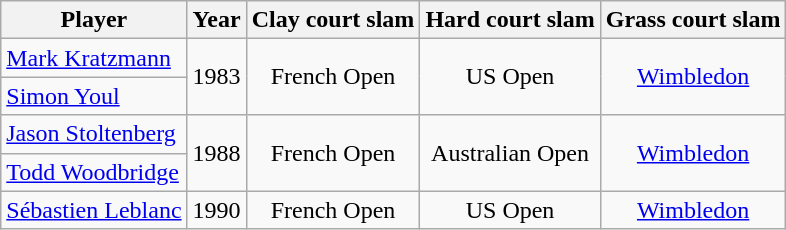<table class="wikitable sortable" style="text-align:center;">
<tr>
<th>Player</th>
<th>Year</th>
<th>Clay court slam</th>
<th>Hard court slam</th>
<th>Grass court slam</th>
</tr>
<tr>
<td align="left"> <a href='#'>Mark Kratzmann</a></td>
<td rowspan="2">1983</td>
<td rowspan="2">French Open</td>
<td rowspan="2">US Open</td>
<td rowspan="2"><a href='#'>Wimbledon</a></td>
</tr>
<tr>
<td align="left"> <a href='#'>Simon Youl</a></td>
</tr>
<tr>
<td align="left"> <a href='#'>Jason Stoltenberg</a></td>
<td rowspan="2">1988</td>
<td rowspan="2">French Open</td>
<td rowspan="2">Australian Open</td>
<td rowspan="2"><a href='#'>Wimbledon</a></td>
</tr>
<tr>
<td align="left"> <a href='#'>Todd Woodbridge</a></td>
</tr>
<tr>
<td align="left"> <a href='#'>Sébastien Leblanc</a></td>
<td>1990</td>
<td>French Open</td>
<td>US Open</td>
<td><a href='#'>Wimbledon</a></td>
</tr>
</table>
